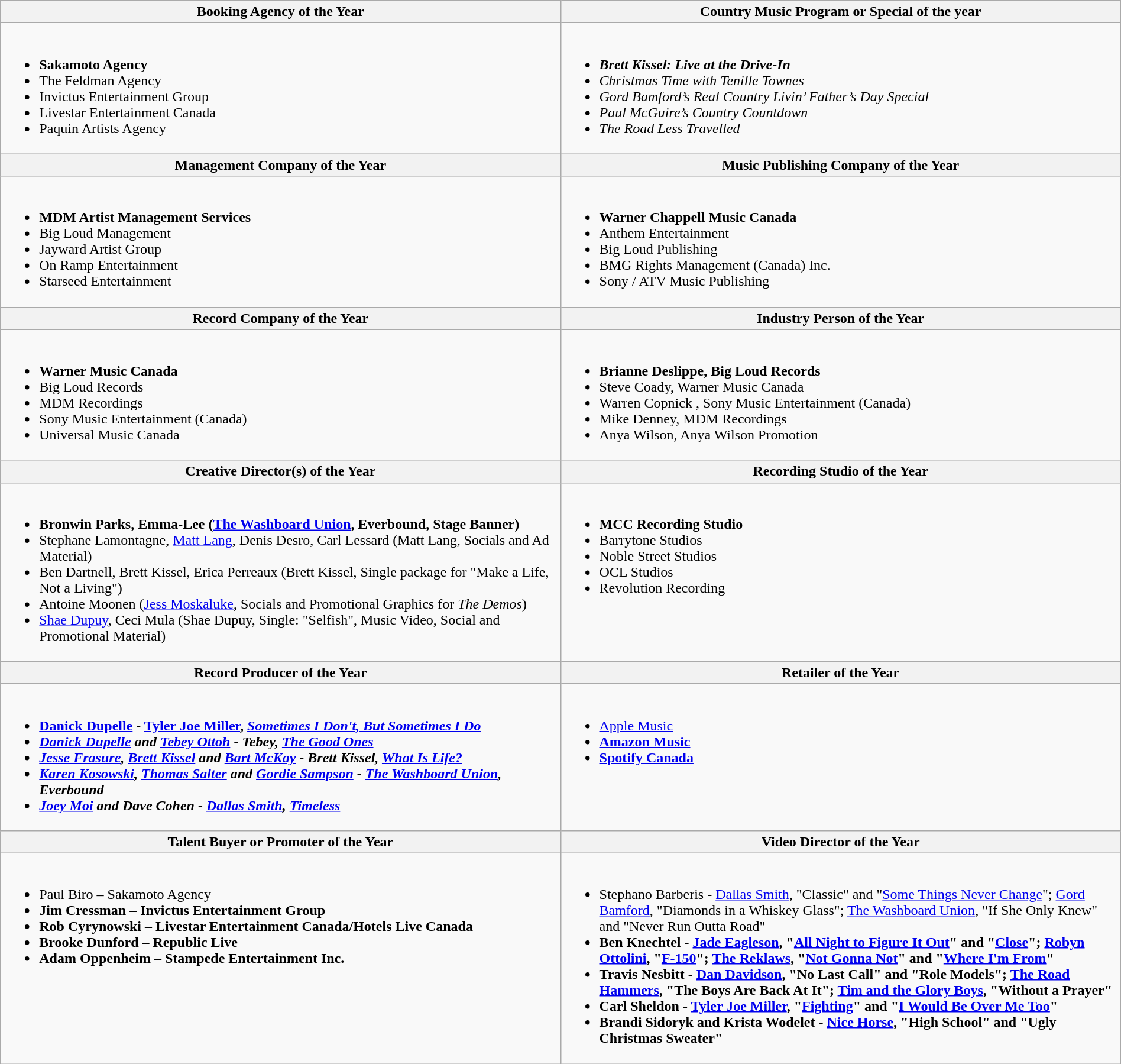<table class="wikitable" style="width:100%">
<tr>
<th style="width:50%">Booking Agency of the Year</th>
<th style="width:50%">Country Music Program or Special of the year</th>
</tr>
<tr>
<td valign="top"><br><ul><li> <strong>Sakamoto Agency</strong></li><li>The Feldman Agency</li><li>Invictus Entertainment Group</li><li>Livestar Entertainment Canada</li><li>Paquin Artists Agency</li></ul></td>
<td valign="top"><br><ul><li> <strong><em>Brett Kissel: Live at the Drive-In</em></strong></li><li><em>Christmas Time with Tenille Townes</em></li><li><em>Gord Bamford’s Real Country Livin’ Father’s Day Special</em></li><li><em>Paul McGuire’s Country Countdown</em></li><li><em>The Road Less Travelled</em></li></ul></td>
</tr>
<tr>
<th style="width:50%">Management Company of the Year</th>
<th style="width:50%">Music Publishing Company of the Year</th>
</tr>
<tr>
<td valign="top"><br><ul><li> <strong>MDM Artist Management Services</strong></li><li>Big Loud Management</li><li>Jayward Artist Group</li><li>On Ramp Entertainment</li><li>Starseed Entertainment</li></ul></td>
<td valign="top"><br><ul><li> <strong>Warner Chappell Music Canada</strong></li><li>Anthem Entertainment</li><li>Big Loud Publishing</li><li>BMG Rights Management (Canada) Inc.</li><li>Sony / ATV Music Publishing</li></ul></td>
</tr>
<tr>
<th style="width:50%">Record Company of the Year</th>
<th style="width:50%">Industry Person of the Year</th>
</tr>
<tr>
<td valign="top"><br><ul><li> <strong>Warner Music Canada</strong></li><li>Big Loud Records</li><li>MDM Recordings</li><li>Sony Music Entertainment (Canada)</li><li>Universal Music Canada</li></ul></td>
<td valign="top"><br><ul><li> <strong>Brianne Deslippe, Big Loud Records</strong></li><li>Steve Coady, Warner Music Canada</li><li>Warren Copnick , Sony Music Entertainment (Canada)</li><li>Mike Denney, MDM Recordings</li><li>Anya Wilson, Anya Wilson Promotion</li></ul></td>
</tr>
<tr>
<th style="width:50%">Creative Director(s) of the Year</th>
<th style="width:50%">Recording Studio of the Year</th>
</tr>
<tr>
<td valign="top"><br><ul><li> <strong>Bronwin Parks, Emma-Lee (<a href='#'>The Washboard Union</a>, Everbound, Stage Banner)</strong></li><li>Stephane Lamontagne, <a href='#'>Matt Lang</a>, Denis Desro, Carl Lessard (Matt Lang, Socials and Ad Material)</li><li>Ben Dartnell, Brett Kissel, Erica Perreaux (Brett Kissel, Single package for "Make a Life, Not a Living")</li><li>Antoine Moonen (<a href='#'>Jess Moskaluke</a>, Socials and Promotional Graphics for <em>The Demos</em>)</li><li><a href='#'>Shae Dupuy</a>, Ceci Mula (Shae Dupuy, Single: "Selfish", Music Video, Social and Promotional Material)</li></ul></td>
<td valign="top"><br><ul><li> <strong>MCC Recording Studio</strong></li><li>Barrytone Studios</li><li>Noble Street Studios</li><li>OCL Studios</li><li>Revolution Recording</li></ul></td>
</tr>
<tr>
<th style="width:50%">Record Producer of the Year</th>
<th style="width:50%">Retailer of the Year</th>
</tr>
<tr>
<td valign="top"><br><ul><li> <strong><a href='#'>Danick Dupelle</a> - <a href='#'>Tyler Joe Miller</a>, <em><a href='#'>Sometimes I Don't, But Sometimes I Do</a><strong><em></li><li><a href='#'>Danick Dupelle</a> and <a href='#'>Tebey Ottoh</a> - Tebey, </em><a href='#'>The Good Ones</a><em></li><li><a href='#'>Jesse Frasure</a>, <a href='#'>Brett Kissel</a> and <a href='#'>Bart McKay</a> - Brett Kissel, </em><a href='#'>What Is Life?</a><em></li><li><a href='#'>Karen Kosowski</a>, <a href='#'>Thomas Salter</a> and <a href='#'>Gordie Sampson</a> - <a href='#'>The Washboard Union</a>, </em>Everbound<em></li><li><a href='#'>Joey Moi</a> and Dave Cohen - <a href='#'>Dallas Smith</a>, </em><a href='#'>Timeless</a><em></li></ul></td>
<td valign="top"><br><ul><li> </strong><a href='#'>Apple Music</a><strong></li><li><a href='#'>Amazon Music</a></li><li><a href='#'>Spotify Canada</a></li></ul></td>
</tr>
<tr>
<th style="width:50%">Talent Buyer or Promoter of the Year</th>
<th style="width:50%">Video Director of the Year</th>
</tr>
<tr>
<td valign="top"><br><ul><li> </strong>Paul Biro – Sakamoto Agency<strong></li><li>Jim Cressman – Invictus Entertainment Group</li><li>Rob Cyrynowski – Livestar Entertainment Canada/Hotels Live Canada</li><li>Brooke Dunford – Republic Live</li><li>Adam Oppenheim – Stampede Entertainment Inc.</li></ul></td>
<td valign="top"><br><ul><li> </strong>Stephano Barberis - <a href='#'>Dallas Smith</a>, "Classic" and "<a href='#'>Some Things Never Change</a>"; <a href='#'>Gord Bamford</a>, "Diamonds in a Whiskey Glass"; <a href='#'>The Washboard Union</a>, "If She Only Knew" and "Never Run Outta Road"<strong></li><li>Ben Knechtel - <a href='#'>Jade Eagleson</a>, "<a href='#'>All Night to Figure It Out</a>" and "<a href='#'>Close</a>"; <a href='#'>Robyn Ottolini</a>, "<a href='#'>F-150</a>"; <a href='#'>The Reklaws</a>, "<a href='#'>Not Gonna Not</a>" and "<a href='#'>Where I'm From</a>"</li><li>Travis Nesbitt - <a href='#'>Dan Davidson</a>, "No Last Call" and "Role Models"; <a href='#'>The Road Hammers</a>, "The Boys Are Back At It"; <a href='#'>Tim and the Glory Boys</a>, "Without a Prayer"</li><li>Carl Sheldon - <a href='#'>Tyler Joe Miller</a>, "<a href='#'>Fighting</a>" and "<a href='#'>I Would Be Over Me Too</a>"</li><li>Brandi Sidoryk and Krista Wodelet - <a href='#'>Nice Horse</a>, "High School" and "Ugly Christmas Sweater"</li></ul></td>
</tr>
</table>
